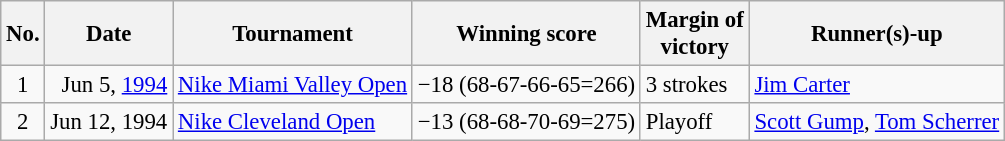<table class="wikitable" style="font-size:95%;">
<tr>
<th>No.</th>
<th>Date</th>
<th>Tournament</th>
<th>Winning score</th>
<th>Margin of<br>victory</th>
<th>Runner(s)-up</th>
</tr>
<tr>
<td align=center>1</td>
<td align=right>Jun 5, <a href='#'>1994</a></td>
<td><a href='#'>Nike Miami Valley Open</a></td>
<td>−18 (68-67-66-65=266)</td>
<td>3 strokes</td>
<td> <a href='#'>Jim Carter</a></td>
</tr>
<tr>
<td align=center>2</td>
<td align=right>Jun 12, 1994</td>
<td><a href='#'>Nike Cleveland Open</a></td>
<td>−13 (68-68-70-69=275)</td>
<td>Playoff</td>
<td> <a href='#'>Scott Gump</a>,  <a href='#'>Tom Scherrer</a></td>
</tr>
</table>
